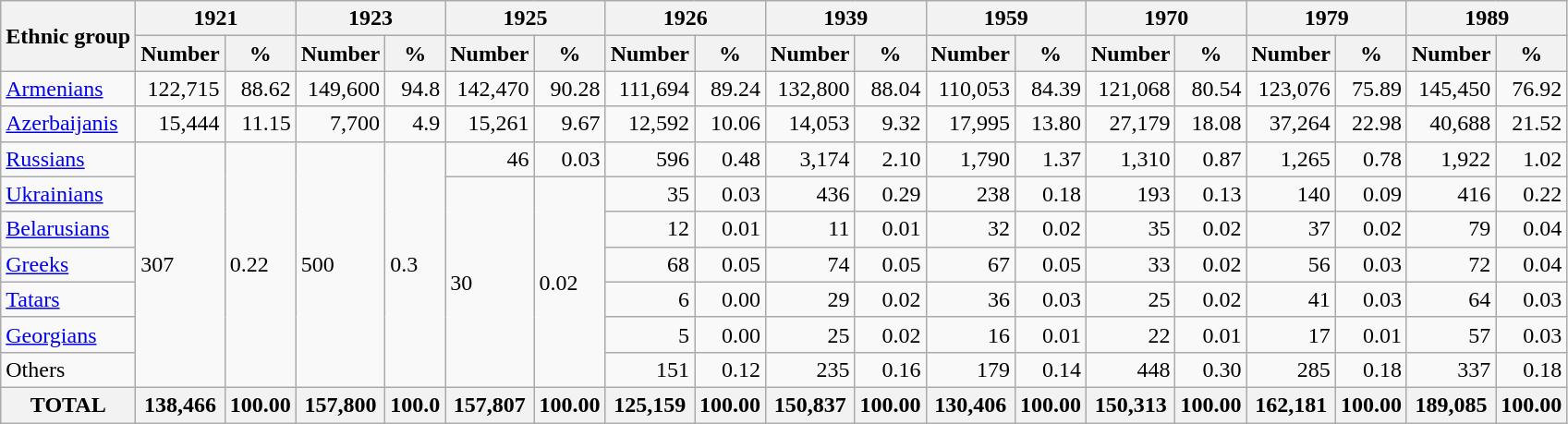<table class="wikitable">
<tr>
<th rowspan="2">Ethnic group</th>
<th colspan="2">1921</th>
<th colspan="2">1923</th>
<th colspan="2">1925</th>
<th colspan="2">1926</th>
<th colspan="2">1939</th>
<th colspan="2">1959</th>
<th colspan="2">1970</th>
<th colspan="2">1979</th>
<th colspan="2">1989</th>
</tr>
<tr>
<th>Number</th>
<th>%</th>
<th>Number</th>
<th>%</th>
<th>Number</th>
<th>%</th>
<th>Number</th>
<th>%</th>
<th>Number</th>
<th>%</th>
<th>Number</th>
<th>%</th>
<th>Number</th>
<th>%</th>
<th>Number</th>
<th>%</th>
<th>Number</th>
<th>%</th>
</tr>
<tr>
<td><a href='#'>Armenians</a></td>
<td align="right">122,715</td>
<td align="right">88.62</td>
<td align="right">149,600</td>
<td align="right">94.8</td>
<td align="right">142,470</td>
<td align="right">90.28</td>
<td align="right">111,694</td>
<td align="right">89.24</td>
<td align="right">132,800</td>
<td align="right">88.04</td>
<td align="right">110,053</td>
<td align="right">84.39</td>
<td align="right">121,068</td>
<td align="right">80.54</td>
<td align="right">123,076</td>
<td align="right">75.89</td>
<td align="right">145,450</td>
<td align="right">76.92</td>
</tr>
<tr>
<td><a href='#'>Azerbaijanis</a></td>
<td align="right">15,444</td>
<td align="right">11.15</td>
<td align="right">7,700</td>
<td align="right">4.9</td>
<td align="right">15,261</td>
<td align="right">9.67</td>
<td align="right">12,592</td>
<td align="right">10.06</td>
<td align="right">14,053</td>
<td align="right">9.32</td>
<td align="right">17,995</td>
<td align="right">13.80</td>
<td align="right">27,179</td>
<td align="right">18.08</td>
<td align="right">37,264</td>
<td align="right">22.98</td>
<td align="right">40,688</td>
<td align="right">21.52</td>
</tr>
<tr>
<td><a href='#'>Russians</a></td>
<td rowspan="7">307</td>
<td rowspan="7">0.22</td>
<td rowspan="7">500</td>
<td rowspan="7">0.3</td>
<td align="right">46</td>
<td align="right">0.03</td>
<td align="right">596</td>
<td align="right">0.48</td>
<td align="right">3,174</td>
<td align="right">2.10</td>
<td align="right">1,790</td>
<td align="right">1.37</td>
<td align="right">1,310</td>
<td align="right">0.87</td>
<td align="right">1,265</td>
<td align="right">0.78</td>
<td align="right">1,922</td>
<td align="right">1.02</td>
</tr>
<tr>
<td><a href='#'>Ukrainians</a></td>
<td rowspan="6">30</td>
<td rowspan="6">0.02</td>
<td align="right">35</td>
<td align="right">0.03</td>
<td align="right">436</td>
<td align="right">0.29</td>
<td align="right">238</td>
<td align="right">0.18</td>
<td align="right">193</td>
<td align="right">0.13</td>
<td align="right">140</td>
<td align="right">0.09</td>
<td align="right">416</td>
<td align="right">0.22</td>
</tr>
<tr>
<td><a href='#'>Belarusians</a></td>
<td align="right">12</td>
<td align="right">0.01</td>
<td align="right">11</td>
<td align="right">0.01</td>
<td align="right">32</td>
<td align="right">0.02</td>
<td align="right">35</td>
<td align="right">0.02</td>
<td align="right">37</td>
<td align="right">0.02</td>
<td align="right">79</td>
<td align="right">0.04</td>
</tr>
<tr>
<td><a href='#'>Greeks</a></td>
<td align="right">68</td>
<td align="right">0.05</td>
<td align="right">74</td>
<td align="right">0.05</td>
<td align="right">67</td>
<td align="right">0.05</td>
<td align="right">33</td>
<td align="right">0.02</td>
<td align="right">56</td>
<td align="right">0.03</td>
<td align="right">72</td>
<td align="right">0.04</td>
</tr>
<tr>
<td><a href='#'>Tatars</a></td>
<td align="right">6</td>
<td align="right">0.00</td>
<td align="right">29</td>
<td align="right">0.02</td>
<td align="right">36</td>
<td align="right">0.03</td>
<td align="right">25</td>
<td align="right">0.02</td>
<td align="right">41</td>
<td align="right">0.03</td>
<td align="right">64</td>
<td align="right">0.03</td>
</tr>
<tr>
<td><a href='#'>Georgians</a></td>
<td align="right">5</td>
<td align="right">0.00</td>
<td align="right">25</td>
<td align="right">0.02</td>
<td align="right">16</td>
<td align="right">0.01</td>
<td align="right">22</td>
<td align="right">0.01</td>
<td align="right">17</td>
<td align="right">0.01</td>
<td align="right">57</td>
<td align="right">0.03</td>
</tr>
<tr>
<td>Others</td>
<td align="right">151</td>
<td align="right">0.12</td>
<td align="right">235</td>
<td align="right">0.16</td>
<td align="right">179</td>
<td align="right">0.14</td>
<td align="right">448</td>
<td align="right">0.30</td>
<td align="right">285</td>
<td align="right">0.18</td>
<td align="right">337</td>
<td align="right">0.18</td>
</tr>
<tr>
<th>TOTAL</th>
<th>138,466</th>
<th>100.00</th>
<th>157,800</th>
<th>100.0</th>
<th>157,807</th>
<th>100.00</th>
<th>125,159</th>
<th>100.00</th>
<th>150,837</th>
<th>100.00</th>
<th>130,406</th>
<th>100.00</th>
<th>150,313</th>
<th>100.00</th>
<th>162,181</th>
<th>100.00</th>
<th>189,085</th>
<th>100.00</th>
</tr>
</table>
